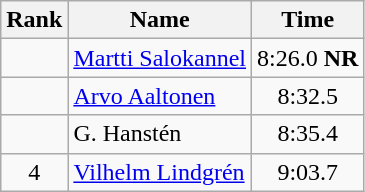<table class="wikitable" style="text-align:center">
<tr>
<th>Rank</th>
<th>Name</th>
<th>Time</th>
</tr>
<tr>
<td></td>
<td align=left><a href='#'>Martti Salokannel</a></td>
<td>8:26.0 <strong>NR</strong></td>
</tr>
<tr>
<td></td>
<td align=left><a href='#'>Arvo Aaltonen</a></td>
<td>8:32.5</td>
</tr>
<tr>
<td></td>
<td align=left>G. Hanstén</td>
<td>8:35.4</td>
</tr>
<tr>
<td>4</td>
<td align=left><a href='#'>Vilhelm Lindgrén</a></td>
<td>9:03.7</td>
</tr>
</table>
